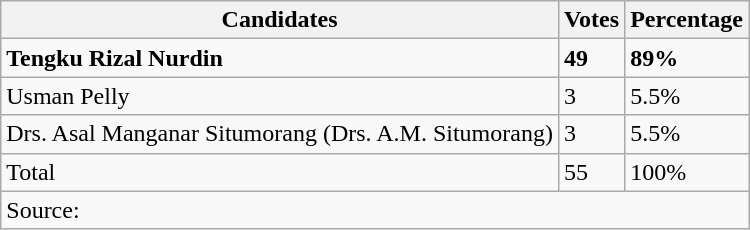<table class="wikitable">
<tr>
<th>Candidates</th>
<th>Votes</th>
<th>Percentage</th>
</tr>
<tr>
<td><strong>Tengku Rizal Nurdin</strong></td>
<td><strong>49</strong></td>
<td><strong>89%</strong></td>
</tr>
<tr>
<td>Usman Pelly</td>
<td>3</td>
<td>5.5%</td>
</tr>
<tr>
<td>Drs. Asal Manganar Situmorang (Drs. A.M. Situmorang)</td>
<td>3</td>
<td>5.5%</td>
</tr>
<tr>
<td>Total</td>
<td>55</td>
<td>100%</td>
</tr>
<tr>
<td colspan="3">Source:</td>
</tr>
</table>
